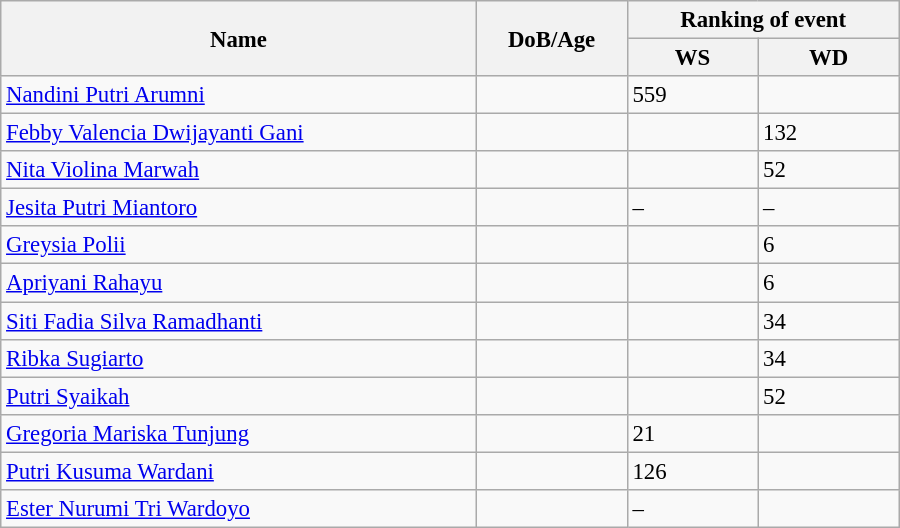<table class="wikitable"  style="width:600px; font-size:95%;">
<tr>
<th align="left" rowspan="2">Name</th>
<th align="left" rowspan="2">DoB/Age</th>
<th align="center" colspan="2">Ranking of event</th>
</tr>
<tr>
<th align="center">WS</th>
<th align="center">WD</th>
</tr>
<tr>
<td align="left"><a href='#'>Nandini Putri Arumni</a></td>
<td align="left"></td>
<td>559</td>
<td></td>
</tr>
<tr>
<td align="left"><a href='#'>Febby Valencia Dwijayanti Gani</a></td>
<td align="left"></td>
<td></td>
<td>132</td>
</tr>
<tr>
<td align="left"><a href='#'>Nita Violina Marwah</a></td>
<td align="left"></td>
<td></td>
<td>52</td>
</tr>
<tr>
<td align="left"><a href='#'>Jesita Putri Miantoro</a></td>
<td align="left"></td>
<td>–</td>
<td>–</td>
</tr>
<tr>
<td align="left"><a href='#'>Greysia Polii</a></td>
<td align="left"></td>
<td></td>
<td>6</td>
</tr>
<tr>
<td align="left"><a href='#'>Apriyani Rahayu</a></td>
<td align="left"></td>
<td></td>
<td>6</td>
</tr>
<tr>
<td align="left"><a href='#'>Siti Fadia Silva Ramadhanti</a></td>
<td align="left"></td>
<td></td>
<td>34</td>
</tr>
<tr>
<td align="left"><a href='#'>Ribka Sugiarto</a></td>
<td align="left"></td>
<td></td>
<td>34</td>
</tr>
<tr>
<td align="left"><a href='#'>Putri Syaikah</a></td>
<td align="left"></td>
<td></td>
<td>52</td>
</tr>
<tr>
<td align="left"><a href='#'>Gregoria Mariska Tunjung</a></td>
<td align="left"></td>
<td>21</td>
<td></td>
</tr>
<tr>
<td align="left"><a href='#'>Putri Kusuma Wardani</a></td>
<td align="left"></td>
<td>126</td>
<td></td>
</tr>
<tr>
<td align="left"><a href='#'>Ester Nurumi Tri Wardoyo</a></td>
<td align="left"></td>
<td>–</td>
<td></td>
</tr>
</table>
